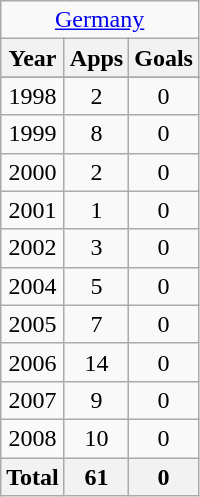<table class="wikitable" style="text-align:center">
<tr>
<td colspan=3><a href='#'>Germany</a></td>
</tr>
<tr>
<th>Year</th>
<th>Apps</th>
<th>Goals</th>
</tr>
<tr>
</tr>
<tr>
<td>1998</td>
<td>2</td>
<td>0</td>
</tr>
<tr>
<td>1999</td>
<td>8</td>
<td>0</td>
</tr>
<tr>
<td>2000</td>
<td>2</td>
<td>0</td>
</tr>
<tr>
<td>2001</td>
<td>1</td>
<td>0</td>
</tr>
<tr>
<td>2002</td>
<td>3</td>
<td>0</td>
</tr>
<tr>
<td>2004</td>
<td>5</td>
<td>0</td>
</tr>
<tr>
<td>2005</td>
<td>7</td>
<td>0</td>
</tr>
<tr>
<td>2006</td>
<td>14</td>
<td>0</td>
</tr>
<tr>
<td>2007</td>
<td>9</td>
<td>0</td>
</tr>
<tr>
<td>2008</td>
<td>10</td>
<td>0</td>
</tr>
<tr>
<th>Total</th>
<th>61</th>
<th>0</th>
</tr>
</table>
